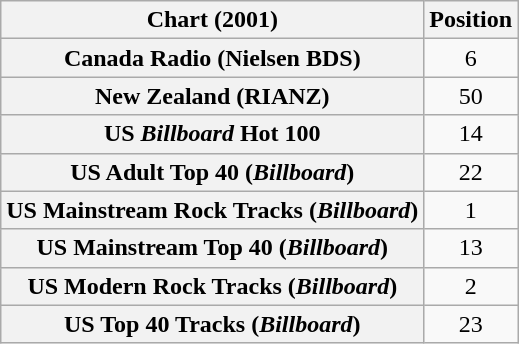<table class="wikitable sortable plainrowheaders" style="text-align:center">
<tr>
<th>Chart (2001)</th>
<th>Position</th>
</tr>
<tr>
<th scope="row">Canada Radio (Nielsen BDS)</th>
<td>6</td>
</tr>
<tr>
<th scope="row">New Zealand (RIANZ)</th>
<td>50</td>
</tr>
<tr>
<th scope="row">US <em>Billboard</em> Hot 100</th>
<td>14</td>
</tr>
<tr>
<th scope="row">US Adult Top 40 (<em>Billboard</em>)</th>
<td>22</td>
</tr>
<tr>
<th scope="row">US Mainstream Rock Tracks (<em>Billboard</em>)</th>
<td>1</td>
</tr>
<tr>
<th scope="row">US Mainstream Top 40 (<em>Billboard</em>)</th>
<td>13</td>
</tr>
<tr>
<th scope="row">US Modern Rock Tracks (<em>Billboard</em>)</th>
<td>2</td>
</tr>
<tr>
<th scope="row">US Top 40 Tracks (<em>Billboard</em>)</th>
<td>23</td>
</tr>
</table>
